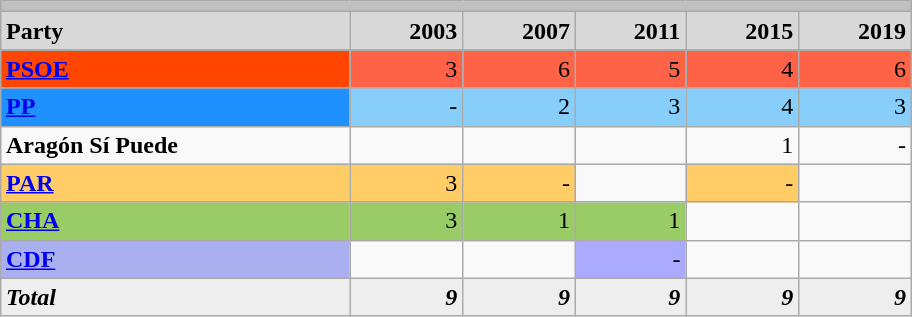<table class="wikitable" style="margin:0 auto">
<tr>
<td colspan="9" width="600px" bgcolor="#C0C0C0"></td>
</tr>
<tr bgcolor="#D8D8D8">
<td><strong>Party</strong></td>
<td align="right"><strong>2003</strong></td>
<td align="right"><strong>2007</strong></td>
<td align="right"><strong>2011</strong></td>
<td align="right"><strong>2015</strong></td>
<td align="right"><strong>2019</strong></td>
</tr>
<tr>
<td bgcolor="#FF4500"><strong><a href='#'>PSOE</a></strong></td>
<td bgcolor="#FF6347" align="right">3</td>
<td bgcolor="#FF6347" align="right">6</td>
<td bgcolor="#FF6347" align="right">5</td>
<td bgcolor="#FF6347" align="right">4</td>
<td bgcolor="#FF6347" align="right">6</td>
</tr>
<tr>
<td bgcolor="#1E90FF"><strong><a href='#'>PP</a></strong></td>
<td bgcolor="#87CEFA" align="right">-</td>
<td bgcolor="#87CEFA" align="right">2</td>
<td bgcolor="#87CEFA" align="right">3</td>
<td bgcolor="#87CEFA" align="right">4</td>
<td bgcolor="#87CEFA" align="right">3</td>
</tr>
<tr>
<td><strong>Aragón Sí Puede</strong></td>
<td></td>
<td></td>
<td></td>
<td align=right>1</td>
<td align=right>-</td>
</tr>
<tr>
<td bgcolor="#FFCC66"><strong><a href='#'>PAR</a></strong></td>
<td bgcolor="#FFCC66" align="right">3</td>
<td bgcolor="#FFCC66" align="right">-</td>
<td></td>
<td bgcolor="#FFCC66" align="right">-</td>
<td></td>
</tr>
<tr>
<td bgcolor="#99CC66"><strong><a href='#'>CHA</a></strong></td>
<td bgcolor="#99CC66"  align="right">3</td>
<td bgcolor="#99CC66"  align="right">1</td>
<td bgcolor="#99CC66"  align="right">1</td>
<td></td>
<td></td>
</tr>
<tr>
<td bgcolor="#aaaFF"><strong><a href='#'>CDF</a></strong></td>
<td></td>
<td></td>
<td bgcolor="#aaaaFF" align="right">-</td>
<td></td>
<td></td>
</tr>
<tr bgcolor="#EEEEEE">
<td><strong><em>Total</em></strong></td>
<td align="right"><strong><em>9</em></strong></td>
<td align="right"><strong><em>9</em></strong></td>
<td align="right"><strong><em>9</em></strong></td>
<td align="right"><strong><em>9</em></strong></td>
<td align="right"><strong><em>9</em></strong></td>
</tr>
</table>
